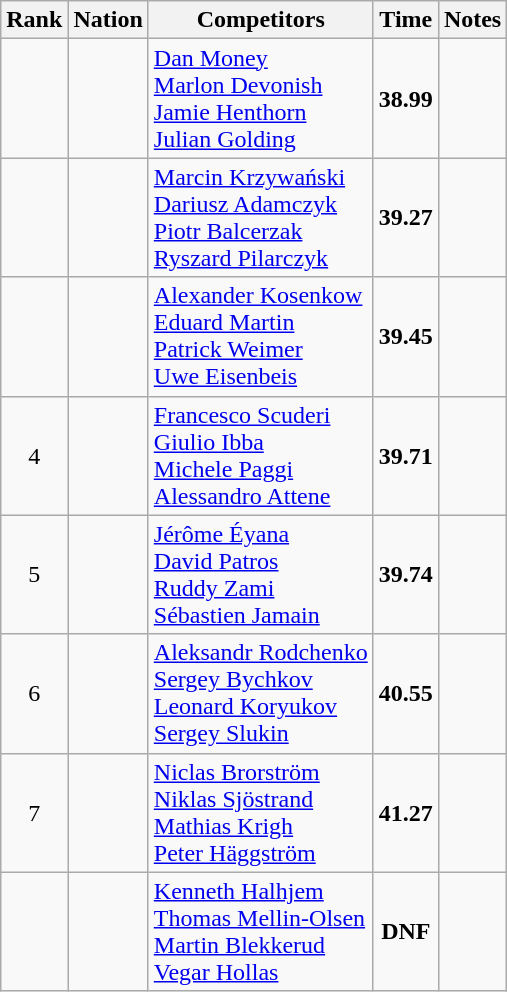<table class="wikitable sortable" style="text-align:center">
<tr>
<th>Rank</th>
<th>Nation</th>
<th>Competitors</th>
<th>Time</th>
<th>Notes</th>
</tr>
<tr>
<td></td>
<td align=left></td>
<td align=left><a href='#'>Dan Money</a><br><a href='#'>Marlon Devonish</a><br><a href='#'>Jamie Henthorn</a><br><a href='#'>Julian Golding</a></td>
<td><strong>38.99</strong></td>
<td></td>
</tr>
<tr>
<td></td>
<td align=left></td>
<td align=left><a href='#'>Marcin Krzywański</a><br><a href='#'>Dariusz Adamczyk</a><br><a href='#'>Piotr Balcerzak</a><br><a href='#'>Ryszard Pilarczyk</a></td>
<td><strong>39.27</strong></td>
<td></td>
</tr>
<tr>
<td></td>
<td align=left></td>
<td align=left><a href='#'>Alexander Kosenkow</a><br><a href='#'>Eduard Martin</a><br><a href='#'>Patrick Weimer</a><br><a href='#'>Uwe Eisenbeis</a></td>
<td><strong>39.45</strong></td>
<td></td>
</tr>
<tr>
<td>4</td>
<td align=left></td>
<td align=left><a href='#'>Francesco Scuderi</a><br><a href='#'>Giulio Ibba</a><br><a href='#'>Michele Paggi</a><br><a href='#'>Alessandro Attene</a></td>
<td><strong>39.71</strong></td>
<td></td>
</tr>
<tr>
<td>5</td>
<td align=left></td>
<td align=left><a href='#'>Jérôme Éyana</a><br><a href='#'>David Patros</a><br><a href='#'>Ruddy Zami</a><br><a href='#'>Sébastien Jamain</a></td>
<td><strong>39.74</strong></td>
<td></td>
</tr>
<tr>
<td>6</td>
<td align=left></td>
<td align=left><a href='#'>Aleksandr Rodchenko</a><br><a href='#'>Sergey Bychkov</a><br><a href='#'>Leonard Koryukov</a><br><a href='#'>Sergey Slukin</a></td>
<td><strong>40.55</strong></td>
<td></td>
</tr>
<tr>
<td>7</td>
<td align=left></td>
<td align=left><a href='#'>Niclas Brorström</a><br><a href='#'>Niklas Sjöstrand</a><br><a href='#'>Mathias Krigh</a><br><a href='#'>Peter Häggström</a></td>
<td><strong>41.27</strong></td>
<td></td>
</tr>
<tr>
<td></td>
<td align=left></td>
<td align=left><a href='#'>Kenneth Halhjem</a><br><a href='#'>Thomas Mellin-Olsen</a><br><a href='#'>Martin Blekkerud</a><br><a href='#'>Vegar Hollas</a></td>
<td><strong>DNF</strong></td>
<td></td>
</tr>
</table>
